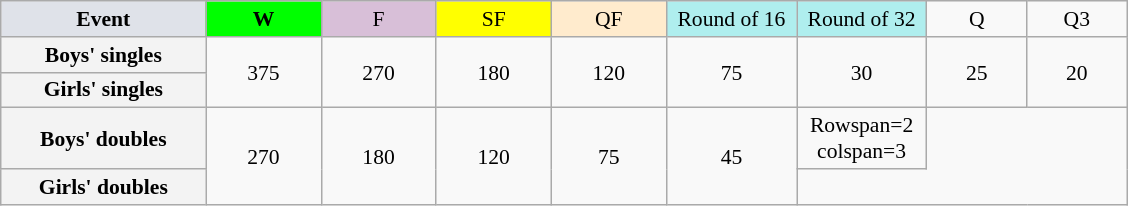<table class="wikitable nowrap" style="font-size:90%; text-align:center">
<tr>
<th style="width:130px; background:#dfe2e9;">Event</th>
<th style="width:70px; background:lime;">W</th>
<td style="width:70px; background:thistle;">F</td>
<td style="width:70px; background:#ff0;">SF</td>
<td style="width:70px; background:#ffebcd;">QF</td>
<td style="width:80px; background:#afeeee;">Round of 16</td>
<td style="width:80px; background:#afeeee;">Round of 32</td>
<td style="width:60px;">Q</td>
<td style="width:60px;">Q3</td>
</tr>
<tr>
<th style="background:#f3f3f3;">Boys' singles</th>
<td rowspan=2>375</td>
<td rowspan=2>270</td>
<td rowspan=2>180</td>
<td rowspan=2>120</td>
<td rowspan=2>75</td>
<td rowspan=2>30</td>
<td rowspan=2>25</td>
<td rowspan=2>20</td>
</tr>
<tr>
<th style="background:#f3f3f3;">Girls' singles</th>
</tr>
<tr>
<th style="background:#f3f3f3;">Boys' doubles</th>
<td rowspan=2>270</td>
<td rowspan=2>180</td>
<td rowspan=2>120</td>
<td rowspan=2>75</td>
<td rowspan=2>45</td>
<td>Rowspan=2 colspan=3 </td>
</tr>
<tr>
<th style="background:#f3f3f3;">Girls' doubles</th>
</tr>
</table>
